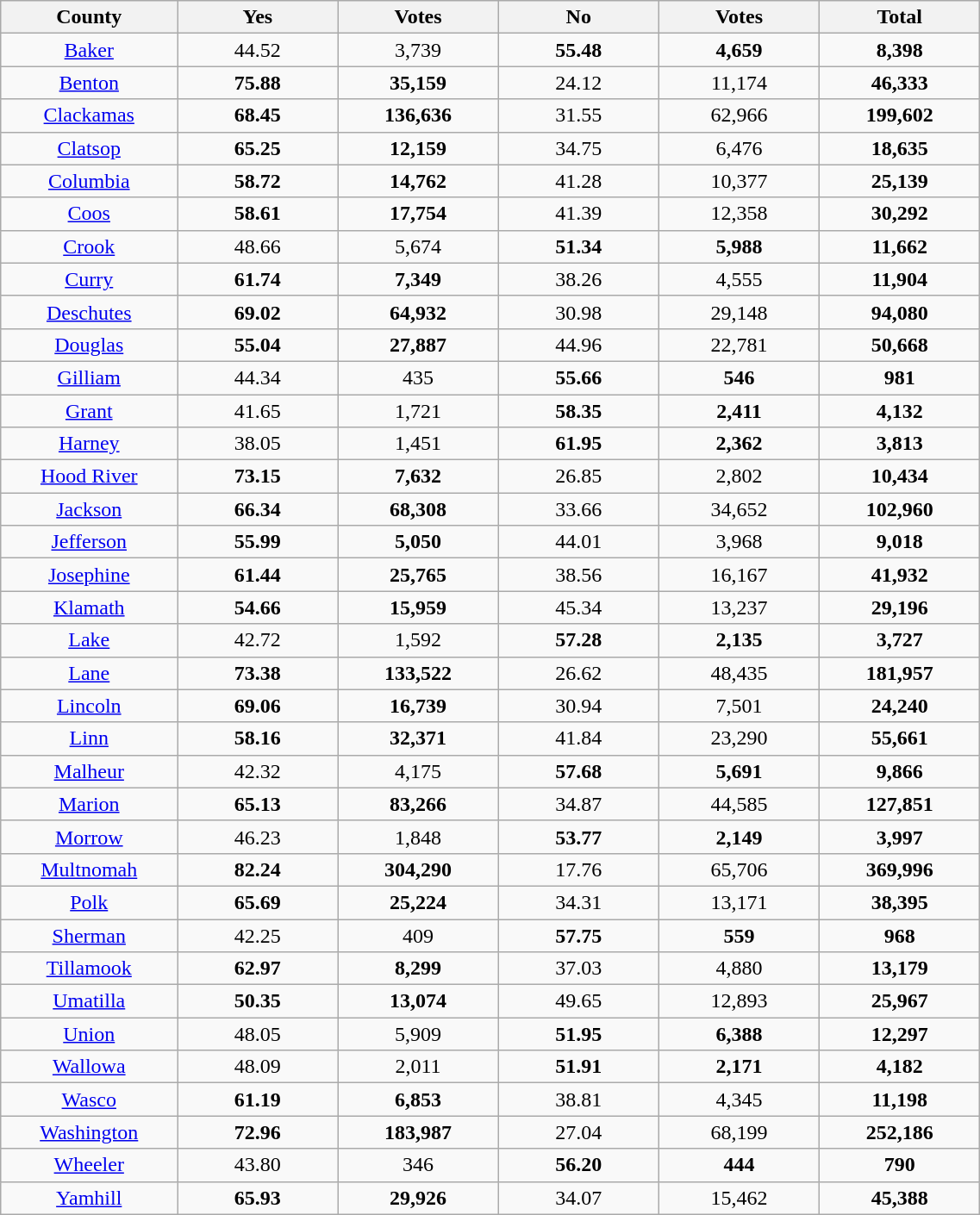<table width="60%" class="wikitable sortable">
<tr>
<th width="11%">County</th>
<th width="10%">Yes</th>
<th width="10%">Votes</th>
<th width="10%">No</th>
<th width="10%">Votes</th>
<th width="10%">Total</th>
</tr>
<tr>
<td align="center"><a href='#'>Baker</a></td>
<td align="center">44.52</td>
<td align="center">3,739</td>
<td align="center"><strong>55.48</strong></td>
<td align="center"><strong>4,659</strong></td>
<td align="center"><strong>8,398</strong></td>
</tr>
<tr>
<td align="center"><a href='#'>Benton</a></td>
<td align="center"><strong>75.88</strong></td>
<td align="center"><strong>35,159</strong></td>
<td align="center">24.12</td>
<td align="center">11,174</td>
<td align="center"><strong>46,333</strong></td>
</tr>
<tr>
<td align="center"><a href='#'>Clackamas</a></td>
<td align="center"><strong>68.45</strong></td>
<td align="center"><strong>136,636</strong></td>
<td align="center">31.55</td>
<td align="center">62,966</td>
<td align="center"><strong>199,602</strong></td>
</tr>
<tr>
<td align="center"><a href='#'>Clatsop</a></td>
<td align="center"><strong>65.25</strong></td>
<td align="center"><strong>12,159</strong></td>
<td align="center">34.75</td>
<td align="center">6,476</td>
<td align="center"><strong>18,635</strong></td>
</tr>
<tr>
<td align="center"><a href='#'>Columbia</a></td>
<td align="center"><strong>58.72</strong></td>
<td align="center"><strong>14,762</strong></td>
<td align="center">41.28</td>
<td align="center">10,377</td>
<td align="center"><strong>25,139</strong></td>
</tr>
<tr>
<td align="center"><a href='#'>Coos</a></td>
<td align="center"><strong>58.61</strong></td>
<td align="center"><strong>17,754</strong></td>
<td align="center">41.39</td>
<td align="center">12,358</td>
<td align="center"><strong>30,292</strong></td>
</tr>
<tr>
<td align="center"><a href='#'>Crook</a></td>
<td align="center">48.66</td>
<td align="center">5,674</td>
<td align="center"><strong>51.34</strong></td>
<td align="center"><strong>5,988</strong></td>
<td align="center"><strong>11,662</strong></td>
</tr>
<tr>
<td align="center"><a href='#'>Curry</a></td>
<td align="center"><strong>61.74</strong></td>
<td align="center"><strong>7,349</strong></td>
<td align="center">38.26</td>
<td align="center">4,555</td>
<td align="center"><strong>11,904</strong></td>
</tr>
<tr>
<td align="center"><a href='#'>Deschutes</a></td>
<td align="center"><strong>69.02</strong></td>
<td align="center"><strong>64,932</strong></td>
<td align="center">30.98</td>
<td align="center">29,148</td>
<td align="center"><strong>94,080</strong></td>
</tr>
<tr>
<td align="center"><a href='#'>Douglas</a></td>
<td align="center"><strong>55.04</strong></td>
<td align="center"><strong>27,887</strong></td>
<td align="center">44.96</td>
<td align="center">22,781</td>
<td align="center"><strong>50,668</strong></td>
</tr>
<tr>
<td align="center"><a href='#'>Gilliam</a></td>
<td align="center">44.34</td>
<td align="center">435</td>
<td align="center"><strong>55.66</strong></td>
<td align="center"><strong>546</strong></td>
<td align="center"><strong>981</strong></td>
</tr>
<tr>
<td align="center"><a href='#'>Grant</a></td>
<td align="center">41.65</td>
<td align="center">1,721</td>
<td align="center"><strong>58.35</strong></td>
<td align="center"><strong>2,411</strong></td>
<td align="center"><strong>4,132</strong></td>
</tr>
<tr>
<td align="center"><a href='#'>Harney</a></td>
<td align="center">38.05</td>
<td align="center">1,451</td>
<td align="center"><strong>61.95</strong></td>
<td align="center"><strong>2,362</strong></td>
<td align="center"><strong>3,813</strong></td>
</tr>
<tr>
<td align="center"><a href='#'>Hood River</a></td>
<td align="center"><strong>73.15</strong></td>
<td align="center"><strong>7,632</strong></td>
<td align="center">26.85</td>
<td align="center">2,802</td>
<td align="center"><strong>10,434</strong></td>
</tr>
<tr>
<td align="center"><a href='#'>Jackson</a></td>
<td align="center"><strong>66.34</strong></td>
<td align="center"><strong>68,308</strong></td>
<td align="center">33.66</td>
<td align="center">34,652</td>
<td align="center"><strong>102,960</strong></td>
</tr>
<tr>
<td align="center"><a href='#'>Jefferson</a></td>
<td align="center"><strong>55.99</strong></td>
<td align="center"><strong>5,050</strong></td>
<td align="center">44.01</td>
<td align="center">3,968</td>
<td align="center"><strong>9,018</strong></td>
</tr>
<tr>
<td align="center"><a href='#'>Josephine</a></td>
<td align="center"><strong>61.44</strong></td>
<td align="center"><strong>25,765</strong></td>
<td align="center">38.56</td>
<td align="center">16,167</td>
<td align="center"><strong>41,932</strong></td>
</tr>
<tr>
<td align="center"><a href='#'>Klamath</a></td>
<td align="center"><strong>54.66</strong></td>
<td align="center"><strong>15,959</strong></td>
<td align="center">45.34</td>
<td align="center">13,237</td>
<td align="center"><strong>29,196</strong></td>
</tr>
<tr>
<td align="center"><a href='#'>Lake</a></td>
<td align="center">42.72</td>
<td align="center">1,592</td>
<td align="center"><strong>57.28</strong></td>
<td align="center"><strong>2,135</strong></td>
<td align="center"><strong>3,727</strong></td>
</tr>
<tr>
<td align="center"><a href='#'>Lane</a></td>
<td align="center"><strong>73.38</strong></td>
<td align="center"><strong>133,522</strong></td>
<td align="center">26.62</td>
<td align="center">48,435</td>
<td align="center"><strong>181,957</strong></td>
</tr>
<tr>
<td align="center"><a href='#'>Lincoln</a></td>
<td align="center"><strong>69.06</strong></td>
<td align="center"><strong>16,739</strong></td>
<td align="center">30.94</td>
<td align="center">7,501</td>
<td align="center"><strong>24,240</strong></td>
</tr>
<tr>
<td align="center"><a href='#'>Linn</a></td>
<td align="center"><strong>58.16</strong></td>
<td align="center"><strong>32,371</strong></td>
<td align="center">41.84</td>
<td align="center">23,290</td>
<td align="center"><strong>55,661</strong></td>
</tr>
<tr>
<td align="center"><a href='#'>Malheur</a></td>
<td align="center">42.32</td>
<td align="center">4,175</td>
<td align="center"><strong>57.68</strong></td>
<td align="center"><strong>5,691</strong></td>
<td align="center"><strong>9,866</strong></td>
</tr>
<tr>
<td align="center"><a href='#'>Marion</a></td>
<td align="center"><strong>65.13</strong></td>
<td align="center"><strong>83,266</strong></td>
<td align="center">34.87</td>
<td align="center">44,585</td>
<td align="center"><strong>127,851</strong></td>
</tr>
<tr>
<td align="center"><a href='#'>Morrow</a></td>
<td align="center">46.23</td>
<td align="center">1,848</td>
<td align="center"><strong>53.77</strong></td>
<td align="center"><strong>2,149</strong></td>
<td align="center"><strong>3,997</strong></td>
</tr>
<tr>
<td align="center"><a href='#'>Multnomah</a></td>
<td align="center"><strong>82.24</strong></td>
<td align="center"><strong>304,290</strong></td>
<td align="center">17.76</td>
<td align="center">65,706</td>
<td align="center"><strong>369,996</strong></td>
</tr>
<tr>
<td align="center"><a href='#'>Polk</a></td>
<td align="center"><strong>65.69</strong></td>
<td align="center"><strong>25,224</strong></td>
<td align="center">34.31</td>
<td align="center">13,171</td>
<td align="center"><strong>38,395</strong></td>
</tr>
<tr>
<td align="center"><a href='#'>Sherman</a></td>
<td align="center">42.25</td>
<td align="center">409</td>
<td align="center"><strong>57.75</strong></td>
<td align="center"><strong>559</strong></td>
<td align="center"><strong>968</strong></td>
</tr>
<tr>
<td align="center"><a href='#'>Tillamook</a></td>
<td align="center"><strong>62.97</strong></td>
<td align="center"><strong>8,299</strong></td>
<td align="center">37.03</td>
<td align="center">4,880</td>
<td align="center"><strong>13,179</strong></td>
</tr>
<tr>
<td align="center"><a href='#'>Umatilla</a></td>
<td align="center"><strong>50.35</strong></td>
<td align="center"><strong>13,074</strong></td>
<td align="center">49.65</td>
<td align="center">12,893</td>
<td align="center"><strong>25,967</strong></td>
</tr>
<tr>
<td align="center"><a href='#'>Union</a></td>
<td align="center">48.05</td>
<td align="center">5,909</td>
<td align="center"><strong>51.95</strong></td>
<td align="center"><strong>6,388</strong></td>
<td align="center"><strong>12,297</strong></td>
</tr>
<tr>
<td align="center"><a href='#'>Wallowa</a></td>
<td align="center">48.09</td>
<td align="center">2,011</td>
<td align="center"><strong>51.91</strong></td>
<td align="center"><strong>2,171</strong></td>
<td align="center"><strong>4,182</strong></td>
</tr>
<tr>
<td align="center"><a href='#'>Wasco</a></td>
<td align="center"><strong>61.19</strong></td>
<td align="center"><strong>6,853</strong></td>
<td align="center">38.81</td>
<td align="center">4,345</td>
<td align="center"><strong>11,198</strong></td>
</tr>
<tr>
<td align="center"><a href='#'>Washington</a></td>
<td align="center"><strong>72.96</strong></td>
<td align="center"><strong>183,987</strong></td>
<td align="center">27.04</td>
<td align="center">68,199</td>
<td align="center"><strong>252,186</strong></td>
</tr>
<tr>
<td align="center"><a href='#'>Wheeler</a></td>
<td align="center">43.80</td>
<td align="center">346</td>
<td align="center"><strong>56.20</strong></td>
<td align="center"><strong>444</strong></td>
<td align="center"><strong>790</strong></td>
</tr>
<tr>
<td align="center"><a href='#'>Yamhill</a></td>
<td align="center"><strong>65.93</strong></td>
<td align="center"><strong>29,926</strong></td>
<td align="center">34.07</td>
<td align="center">15,462</td>
<td align="center"><strong>45,388</strong></td>
</tr>
</table>
